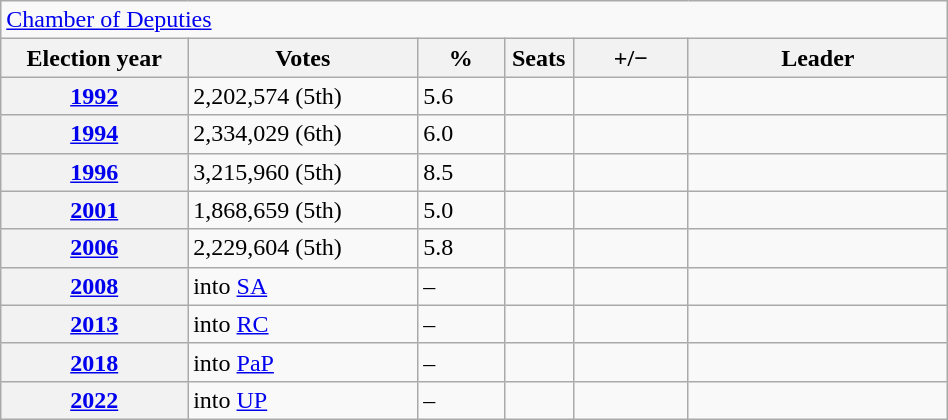<table class=wikitable style="width:50%; border:1px #AAAAFF solid">
<tr>
<td colspan=7><a href='#'>Chamber of Deputies</a></td>
</tr>
<tr>
<th width=13%>Election year</th>
<th width=16%>Votes</th>
<th width=6%>%</th>
<th width=1%>Seats</th>
<th width=8%>+/−</th>
<th width=18%>Leader</th>
</tr>
<tr>
<th><a href='#'>1992</a></th>
<td>2,202,574 (5th)</td>
<td>5.6</td>
<td></td>
<td></td>
<td></td>
</tr>
<tr>
<th><a href='#'>1994</a></th>
<td>2,334,029 (6th)</td>
<td>6.0</td>
<td></td>
<td></td>
<td></td>
</tr>
<tr>
<th><a href='#'>1996</a></th>
<td>3,215,960 (5th)</td>
<td>8.5</td>
<td></td>
<td></td>
<td></td>
</tr>
<tr>
<th><a href='#'>2001</a></th>
<td>1,868,659 (5th)</td>
<td>5.0</td>
<td></td>
<td></td>
<td></td>
</tr>
<tr>
<th><a href='#'>2006</a></th>
<td>2,229,604 (5th)</td>
<td>5.8</td>
<td></td>
<td></td>
<td></td>
</tr>
<tr>
<th><a href='#'>2008</a></th>
<td>into <a href='#'>SA</a></td>
<td>–</td>
<td></td>
<td></td>
<td></td>
</tr>
<tr>
<th><a href='#'>2013</a></th>
<td>into <a href='#'>RC</a></td>
<td>–</td>
<td></td>
<td></td>
<td></td>
</tr>
<tr>
<th><a href='#'>2018</a></th>
<td>into <a href='#'>PaP</a></td>
<td>–</td>
<td></td>
<td></td>
<td></td>
</tr>
<tr>
<th><a href='#'>2022</a></th>
<td>into <a href='#'>UP</a></td>
<td>–</td>
<td></td>
<td></td>
<td></td>
</tr>
</table>
